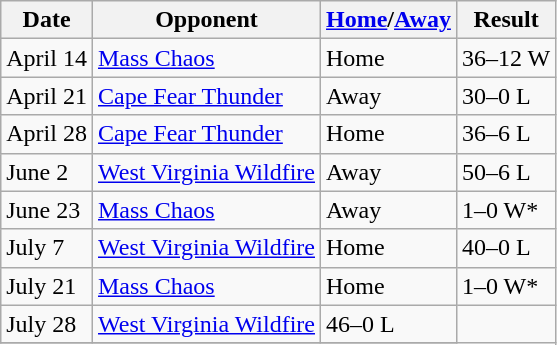<table class="wikitable">
<tr>
<th>Date</th>
<th>Opponent</th>
<th><a href='#'>Home</a>/<a href='#'>Away</a></th>
<th>Result</th>
</tr>
<tr>
<td>April 14</td>
<td><a href='#'>Mass Chaos</a></td>
<td>Home</td>
<td>36–12 W</td>
</tr>
<tr>
<td>April 21</td>
<td><a href='#'>Cape Fear Thunder</a></td>
<td>Away</td>
<td>30–0 L</td>
</tr>
<tr>
<td>April 28</td>
<td><a href='#'>Cape Fear Thunder</a></td>
<td>Home</td>
<td>36–6 L</td>
</tr>
<tr>
<td>June 2</td>
<td><a href='#'>West Virginia Wildfire</a></td>
<td>Away</td>
<td>50–6 L</td>
</tr>
<tr>
<td>June 23</td>
<td><a href='#'>Mass Chaos</a></td>
<td>Away</td>
<td>1–0 W*</td>
</tr>
<tr>
<td>July 7</td>
<td><a href='#'>West Virginia Wildfire</a></td>
<td>Home</td>
<td>40–0 L</td>
</tr>
<tr>
<td>July 21</td>
<td><a href='#'>Mass Chaos</a></td>
<td>Home</td>
<td>1–0 W*</td>
</tr>
<tr>
<td>July 28</td>
<td><a href='#'>West Virginia Wildfire</a></td>
<td>46–0 L</td>
</tr>
<tr>
</tr>
</table>
